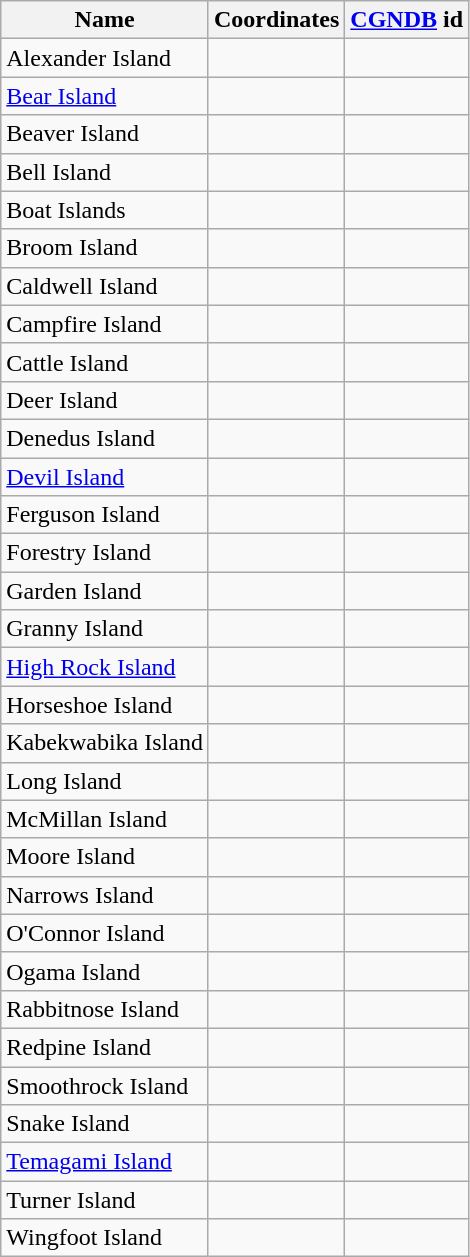<table class="wikitable sortable">
<tr>
<th ! data-sort-type="number">Name</th>
<th data-sort-type="number">Coordinates</th>
<th data-sort-type="number"><a href='#'>CGNDB</a> id</th>
</tr>
<tr>
<td>Alexander Island</td>
<td></td>
<td></td>
</tr>
<tr>
<td><a href='#'>Bear Island</a></td>
<td></td>
<td></td>
</tr>
<tr>
<td>Beaver Island</td>
<td></td>
<td></td>
</tr>
<tr>
<td>Bell Island</td>
<td></td>
<td></td>
</tr>
<tr>
<td>Boat Islands</td>
<td></td>
<td></td>
</tr>
<tr>
<td>Broom Island</td>
<td></td>
<td></td>
</tr>
<tr>
<td>Caldwell Island</td>
<td></td>
<td></td>
</tr>
<tr>
<td>Campfire Island</td>
<td></td>
<td></td>
</tr>
<tr>
<td>Cattle Island</td>
<td></td>
<td></td>
</tr>
<tr>
<td>Deer Island</td>
<td></td>
<td></td>
</tr>
<tr>
<td>Denedus Island</td>
<td></td>
<td></td>
</tr>
<tr>
<td><a href='#'>Devil Island</a></td>
<td></td>
<td></td>
</tr>
<tr>
<td>Ferguson Island</td>
<td></td>
<td></td>
</tr>
<tr>
<td>Forestry Island</td>
<td></td>
<td></td>
</tr>
<tr>
<td>Garden Island</td>
<td></td>
<td></td>
</tr>
<tr>
<td>Granny Island</td>
<td></td>
<td></td>
</tr>
<tr>
<td><a href='#'>High Rock Island</a></td>
<td></td>
<td></td>
</tr>
<tr>
<td>Horseshoe Island</td>
<td></td>
<td></td>
</tr>
<tr>
<td>Kabekwabika Island</td>
<td></td>
<td></td>
</tr>
<tr>
<td>Long Island</td>
<td></td>
<td></td>
</tr>
<tr>
<td>McMillan Island</td>
<td></td>
<td></td>
</tr>
<tr>
<td>Moore Island</td>
<td></td>
<td></td>
</tr>
<tr>
<td>Narrows Island</td>
<td></td>
<td></td>
</tr>
<tr>
<td>O'Connor Island</td>
<td></td>
<td></td>
</tr>
<tr>
<td>Ogama Island</td>
<td></td>
<td></td>
</tr>
<tr>
<td>Rabbitnose Island</td>
<td></td>
<td></td>
</tr>
<tr>
<td>Redpine Island</td>
<td></td>
<td></td>
</tr>
<tr>
<td>Smoothrock Island</td>
<td></td>
<td></td>
</tr>
<tr>
<td>Snake Island</td>
<td></td>
<td></td>
</tr>
<tr>
<td><a href='#'>Temagami Island</a></td>
<td></td>
<td></td>
</tr>
<tr>
<td>Turner Island</td>
<td></td>
<td></td>
</tr>
<tr>
<td>Wingfoot Island</td>
<td></td>
<td></td>
</tr>
</table>
